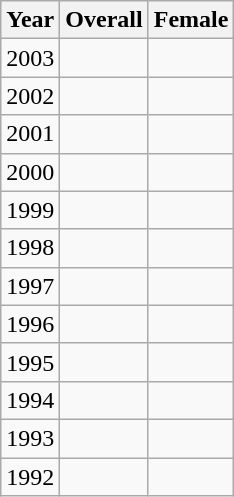<table class="wikitable">
<tr>
<th>Year</th>
<th>Overall</th>
<th>Female</th>
</tr>
<tr>
<td>2003</td>
<td></td>
<td></td>
</tr>
<tr>
<td>2002</td>
<td></td>
<td></td>
</tr>
<tr>
<td>2001</td>
<td></td>
<td></td>
</tr>
<tr>
<td>2000</td>
<td></td>
<td></td>
</tr>
<tr>
<td>1999</td>
<td></td>
<td></td>
</tr>
<tr>
<td>1998</td>
<td></td>
<td></td>
</tr>
<tr>
<td>1997</td>
<td></td>
<td></td>
</tr>
<tr>
<td>1996</td>
<td></td>
<td></td>
</tr>
<tr>
<td>1995</td>
<td></td>
<td></td>
</tr>
<tr>
<td>1994</td>
<td></td>
<td></td>
</tr>
<tr>
<td>1993</td>
<td></td>
<td></td>
</tr>
<tr>
<td>1992</td>
<td></td>
<td></td>
</tr>
</table>
